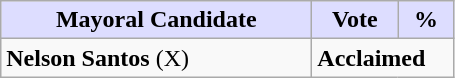<table class="wikitable">
<tr>
<th style="background:#ddf; width:200px;">Mayoral Candidate</th>
<th style="background:#ddf; width:50px;">Vote</th>
<th style="background:#ddf; width:30px;">%</th>
</tr>
<tr>
<td><strong>Nelson Santos</strong> (X)</td>
<td colspan="2"><strong>Acclaimed</strong></td>
</tr>
</table>
